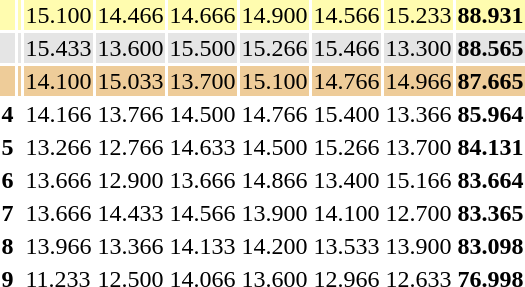<table>
<tr style="background:#fffcaf;">
<th scope=row style="text-align:center"></th>
<td align=left></td>
<td>15.100</td>
<td>14.466</td>
<td>14.666</td>
<td>14.900</td>
<td>14.566</td>
<td>15.233</td>
<td><strong>88.931</strong></td>
</tr>
<tr style="background:#e5e5e5;">
<th scope=row style="text-align:center"></th>
<td align=left></td>
<td>15.433</td>
<td>13.600</td>
<td>15.500</td>
<td>15.266</td>
<td>15.466</td>
<td>13.300</td>
<td><strong>88.565</strong></td>
</tr>
<tr style="background:#ec9;">
<th scope=row style="text-align:center"></th>
<td align=left></td>
<td>14.100</td>
<td>15.033</td>
<td>13.700</td>
<td>15.100</td>
<td>14.766</td>
<td>14.966</td>
<td><strong>87.665</strong></td>
</tr>
<tr>
<th scope=row style="text-align:center">4</th>
<td align=left></td>
<td>14.166</td>
<td>13.766</td>
<td>14.500</td>
<td>14.766</td>
<td>15.400</td>
<td>13.366</td>
<td><strong>85.964</strong></td>
</tr>
<tr>
<th scope=row style="text-align:center">5</th>
<td align=left></td>
<td>13.266</td>
<td>12.766</td>
<td>14.633</td>
<td>14.500</td>
<td>15.266</td>
<td>13.700</td>
<td><strong>84.131</strong></td>
</tr>
<tr>
<th scope=row style="text-align:center">6</th>
<td align=left></td>
<td>13.666</td>
<td>12.900</td>
<td>13.666</td>
<td>14.866</td>
<td>13.400</td>
<td>15.166</td>
<td><strong>83.664</strong></td>
</tr>
<tr>
<th scope=row style="text-align:center">7</th>
<td align=left></td>
<td>13.666</td>
<td>14.433</td>
<td>14.566</td>
<td>13.900</td>
<td>14.100</td>
<td>12.700</td>
<td><strong>83.365</strong></td>
</tr>
<tr>
<th scope=row style="text-align:center">8</th>
<td align=left></td>
<td>13.966</td>
<td>13.366</td>
<td>14.133</td>
<td>14.200</td>
<td>13.533</td>
<td>13.900</td>
<td><strong>83.098</strong></td>
</tr>
<tr>
<th scope=row style="text-align:center">9</th>
<td align=left></td>
<td>11.233</td>
<td>12.500</td>
<td>14.066</td>
<td>13.600</td>
<td>12.966</td>
<td>12.633</td>
<td><strong>76.998</strong></td>
</tr>
</table>
